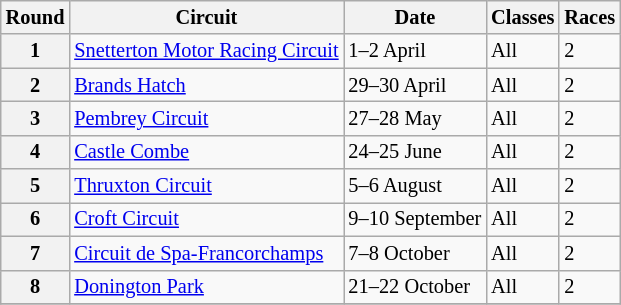<table class="wikitable" style="font-size: 85%;">
<tr>
<th>Round</th>
<th>Circuit</th>
<th>Date</th>
<th>Classes</th>
<th>Races</th>
</tr>
<tr>
<th>1</th>
<td><a href='#'>Snetterton Motor Racing Circuit</a></td>
<td>1–2 April</td>
<td>All</td>
<td>2</td>
</tr>
<tr>
<th>2</th>
<td><a href='#'>Brands Hatch</a></td>
<td>29–30 April</td>
<td>All</td>
<td>2</td>
</tr>
<tr>
<th>3</th>
<td><a href='#'>Pembrey Circuit</a></td>
<td>27–28 May</td>
<td>All</td>
<td>2</td>
</tr>
<tr>
<th>4</th>
<td><a href='#'>Castle Combe</a></td>
<td>24–25 June</td>
<td>All</td>
<td>2</td>
</tr>
<tr>
<th>5</th>
<td><a href='#'>Thruxton Circuit</a></td>
<td>5–6 August</td>
<td>All</td>
<td>2</td>
</tr>
<tr>
<th>6</th>
<td><a href='#'>Croft Circuit</a></td>
<td>9–10 September</td>
<td>All</td>
<td>2</td>
</tr>
<tr>
<th>7</th>
<td><a href='#'>Circuit de Spa-Francorchamps</a></td>
<td>7–8 October</td>
<td>All</td>
<td>2</td>
</tr>
<tr>
<th>8</th>
<td><a href='#'>Donington Park</a></td>
<td>21–22 October</td>
<td>All</td>
<td>2</td>
</tr>
<tr>
</tr>
</table>
